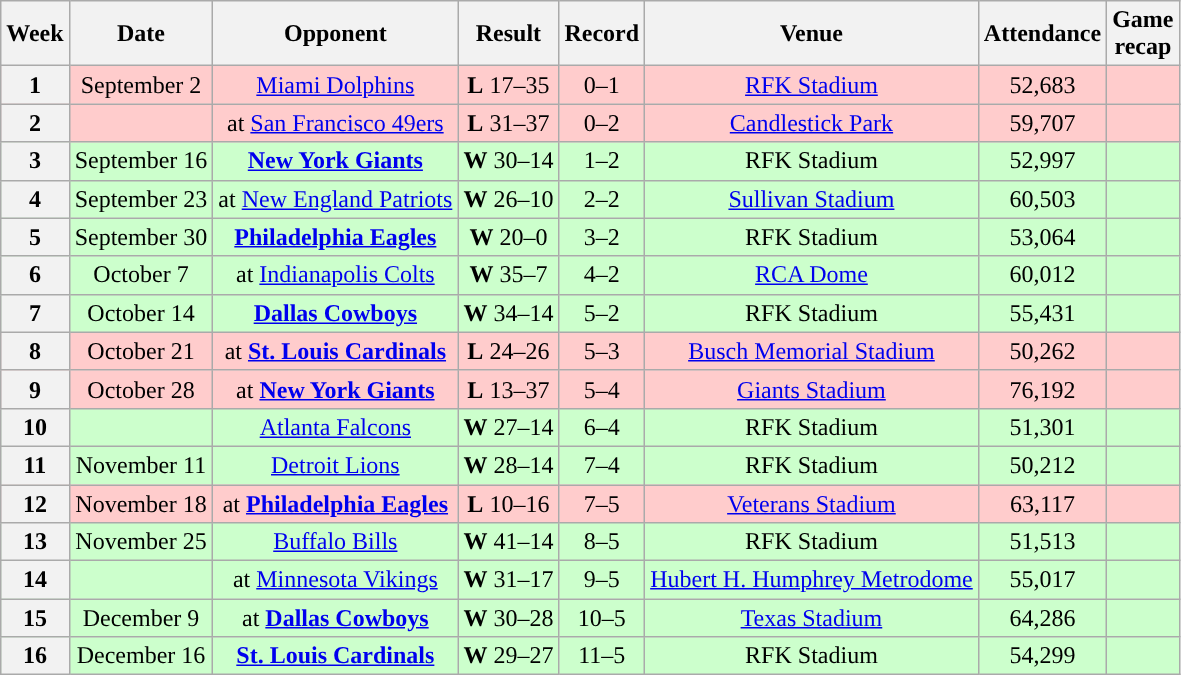<table class="wikitable" style="text-align:center">
<tr>
<th>Week</th>
<th>Date</th>
<th>Opponent</th>
<th>Result</th>
<th>Record</th>
<th>Venue</th>
<th>Attendance</th>
<th>Game<br>recap</th>
</tr>
<tr style="background:#fcc">
<th>1</th>
<td>September 2</td>
<td><a href='#'>Miami Dolphins</a></td>
<td><strong>L</strong> 17–35</td>
<td>0–1</td>
<td><a href='#'>RFK Stadium</a></td>
<td>52,683</td>
<td></td>
</tr>
<tr style="background:#fcc">
<th>2</th>
<td></td>
<td>at <a href='#'>San Francisco 49ers</a></td>
<td><strong>L</strong> 31–37</td>
<td>0–2</td>
<td><a href='#'>Candlestick Park</a></td>
<td>59,707</td>
<td></td>
</tr>
<tr style="background:#cfc">
<th>3</th>
<td>September 16</td>
<td><strong><a href='#'>New York Giants</a></strong></td>
<td><strong>W</strong> 30–14</td>
<td>1–2</td>
<td>RFK Stadium</td>
<td>52,997</td>
<td></td>
</tr>
<tr style="background:#cfc">
<th>4</th>
<td>September 23</td>
<td>at <a href='#'>New England Patriots</a></td>
<td><strong>W</strong> 26–10</td>
<td>2–2</td>
<td><a href='#'>Sullivan Stadium</a></td>
<td>60,503</td>
<td></td>
</tr>
<tr style="background:#cfc">
<th>5</th>
<td>September 30</td>
<td><strong><a href='#'>Philadelphia Eagles</a></strong></td>
<td><strong>W</strong> 20–0</td>
<td>3–2</td>
<td>RFK Stadium</td>
<td>53,064</td>
<td></td>
</tr>
<tr style="background:#cfc">
<th>6</th>
<td>October 7</td>
<td>at <a href='#'>Indianapolis Colts</a></td>
<td><strong>W</strong> 35–7</td>
<td>4–2</td>
<td><a href='#'>RCA Dome</a></td>
<td>60,012</td>
<td></td>
</tr>
<tr style="background:#cfc">
<th>7</th>
<td>October 14</td>
<td><strong><a href='#'>Dallas Cowboys</a></strong></td>
<td><strong>W</strong> 34–14</td>
<td>5–2</td>
<td>RFK Stadium</td>
<td>55,431</td>
<td></td>
</tr>
<tr style="background:#fcc">
<th>8</th>
<td>October 21</td>
<td>at <strong><a href='#'>St. Louis Cardinals</a></strong></td>
<td><strong>L</strong> 24–26</td>
<td>5–3</td>
<td><a href='#'>Busch Memorial Stadium</a></td>
<td>50,262</td>
<td></td>
</tr>
<tr style="background:#fcc">
<th>9</th>
<td>October 28</td>
<td>at <strong><a href='#'>New York Giants</a></strong></td>
<td><strong>L</strong> 13–37</td>
<td>5–4</td>
<td><a href='#'>Giants Stadium</a></td>
<td>76,192</td>
<td></td>
</tr>
<tr style="background:#cfc">
<th>10</th>
<td><a href='#'></a></td>
<td><a href='#'>Atlanta Falcons</a></td>
<td><strong>W</strong> 27–14</td>
<td>6–4</td>
<td>RFK Stadium</td>
<td>51,301</td>
<td></td>
</tr>
<tr style="background:#cfc">
<th>11</th>
<td>November 11</td>
<td><a href='#'>Detroit Lions</a></td>
<td><strong>W</strong> 28–14</td>
<td>7–4</td>
<td>RFK Stadium</td>
<td>50,212</td>
<td></td>
</tr>
<tr style="background:#fcc">
<th>12</th>
<td>November 18</td>
<td>at <strong><a href='#'>Philadelphia Eagles</a></strong></td>
<td><strong>L</strong> 10–16</td>
<td>7–5</td>
<td><a href='#'>Veterans Stadium</a></td>
<td>63,117</td>
<td></td>
</tr>
<tr style="background:#cfc">
<th>13</th>
<td>November 25</td>
<td><a href='#'>Buffalo Bills</a></td>
<td><strong>W</strong> 41–14</td>
<td>8–5</td>
<td>RFK Stadium</td>
<td>51,513</td>
<td></td>
</tr>
<tr style="background:#cfc">
<th>14</th>
<td></td>
<td>at <a href='#'>Minnesota Vikings</a></td>
<td><strong>W</strong> 31–17</td>
<td>9–5</td>
<td><a href='#'>Hubert H. Humphrey Metrodome</a></td>
<td>55,017</td>
<td></td>
</tr>
<tr style="background:#cfc">
<th>15</th>
<td>December 9</td>
<td>at <strong><a href='#'>Dallas Cowboys</a></strong></td>
<td><strong>W</strong> 30–28</td>
<td>10–5</td>
<td><a href='#'>Texas Stadium</a></td>
<td>64,286</td>
<td></td>
</tr>
<tr style="background:#cfc">
<th>16</th>
<td>December 16</td>
<td><strong><a href='#'>St. Louis Cardinals</a></strong></td>
<td><strong>W</strong> 29–27</td>
<td>11–5</td>
<td>RFK Stadium</td>
<td>54,299</td>
<td></td>
</tr>
</table>
